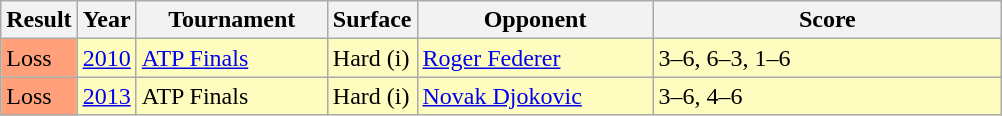<table class="sortable wikitable">
<tr>
<th>Result</th>
<th>Year</th>
<th width=120>Tournament</th>
<th>Surface</th>
<th width=150>Opponent</th>
<th width=225 class="unsortable">Score</th>
</tr>
<tr bgcolor=#fffcc>
<td bgcolor=ffa07a>Loss</td>
<td><a href='#'>2010</a></td>
<td><a href='#'>ATP Finals</a></td>
<td>Hard (i)</td>
<td> <a href='#'>Roger Federer</a></td>
<td>3–6, 6–3, 1–6</td>
</tr>
<tr bgcolor=#fffcc>
<td bgcolor=ffa07a>Loss</td>
<td><a href='#'>2013</a></td>
<td>ATP Finals</td>
<td>Hard (i)</td>
<td> <a href='#'>Novak Djokovic</a></td>
<td>3–6, 4–6</td>
</tr>
</table>
